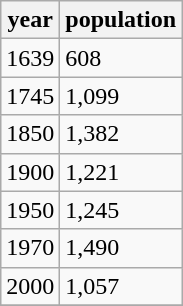<table class="wikitable">
<tr>
<th>year</th>
<th>population</th>
</tr>
<tr>
<td>1639</td>
<td>608</td>
</tr>
<tr>
<td>1745</td>
<td>1,099</td>
</tr>
<tr>
<td>1850</td>
<td>1,382</td>
</tr>
<tr>
<td>1900</td>
<td>1,221</td>
</tr>
<tr>
<td>1950</td>
<td>1,245</td>
</tr>
<tr>
<td>1970</td>
<td>1,490</td>
</tr>
<tr>
<td>2000</td>
<td>1,057</td>
</tr>
<tr>
</tr>
</table>
